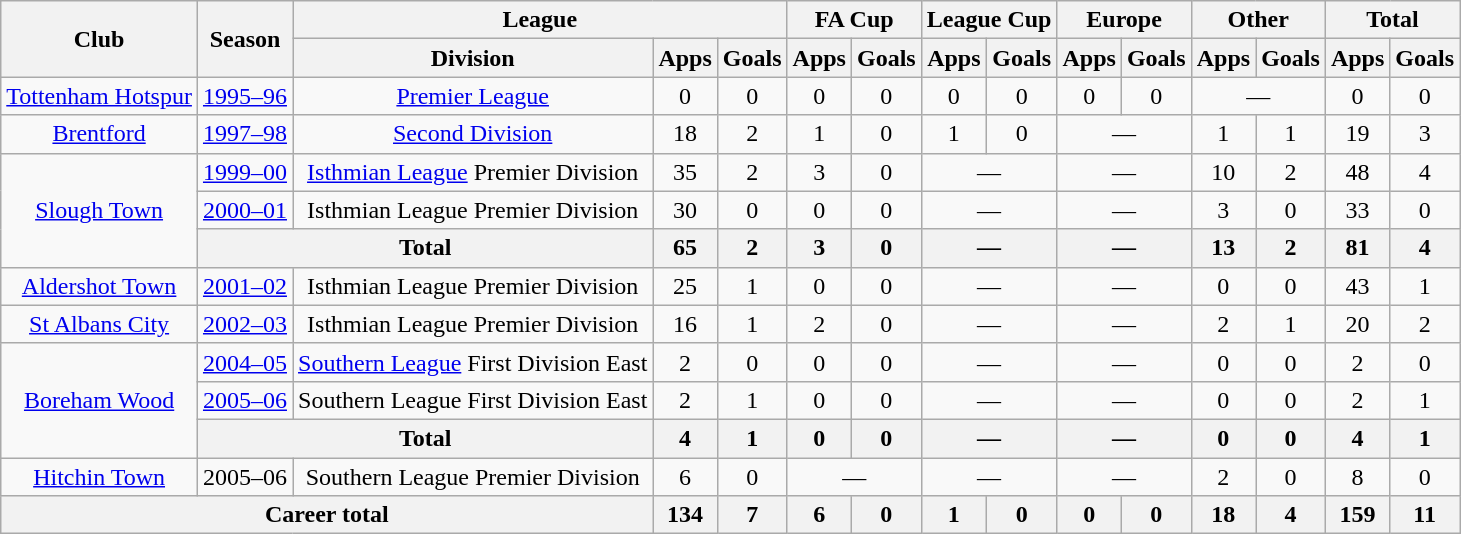<table class="wikitable" style="text-align: center;">
<tr>
<th rowspan="2">Club</th>
<th rowspan="2">Season</th>
<th colspan="3">League</th>
<th colspan="2">FA Cup</th>
<th colspan="2">League Cup</th>
<th colspan="2">Europe</th>
<th colspan="2">Other</th>
<th colspan="2">Total</th>
</tr>
<tr>
<th>Division</th>
<th>Apps</th>
<th>Goals</th>
<th>Apps</th>
<th>Goals</th>
<th>Apps</th>
<th>Goals</th>
<th>Apps</th>
<th>Goals</th>
<th>Apps</th>
<th>Goals</th>
<th>Apps</th>
<th>Goals</th>
</tr>
<tr>
<td><a href='#'>Tottenham Hotspur</a></td>
<td><a href='#'>1995–96</a></td>
<td><a href='#'>Premier League</a></td>
<td>0</td>
<td>0</td>
<td>0</td>
<td>0</td>
<td>0</td>
<td>0</td>
<td>0</td>
<td>0</td>
<td colspan="2">—</td>
<td>0</td>
<td>0</td>
</tr>
<tr>
<td><a href='#'>Brentford</a></td>
<td><a href='#'>1997–98</a></td>
<td><a href='#'>Second Division</a></td>
<td>18</td>
<td>2</td>
<td>1</td>
<td>0</td>
<td>1</td>
<td>0</td>
<td colspan="2">—</td>
<td>1</td>
<td>1</td>
<td>19</td>
<td>3</td>
</tr>
<tr>
<td rowspan="3"><a href='#'>Slough Town</a></td>
<td><a href='#'>1999–00</a></td>
<td><a href='#'>Isthmian League</a> Premier Division</td>
<td>35</td>
<td>2</td>
<td>3</td>
<td>0</td>
<td colspan="2">—</td>
<td colspan="2">—</td>
<td>10</td>
<td>2</td>
<td>48</td>
<td>4</td>
</tr>
<tr>
<td><a href='#'>2000–01</a></td>
<td>Isthmian League Premier Division</td>
<td>30</td>
<td>0</td>
<td>0</td>
<td>0</td>
<td colspan="2">—</td>
<td colspan="2">—</td>
<td>3</td>
<td>0</td>
<td>33</td>
<td>0</td>
</tr>
<tr>
<th colspan="2">Total</th>
<th>65</th>
<th>2</th>
<th>3</th>
<th>0</th>
<th colspan="2">—</th>
<th colspan="2">—</th>
<th>13</th>
<th>2</th>
<th>81</th>
<th>4</th>
</tr>
<tr>
<td><a href='#'>Aldershot Town</a></td>
<td><a href='#'>2001–02</a></td>
<td>Isthmian League Premier Division</td>
<td>25</td>
<td>1</td>
<td>0</td>
<td>0</td>
<td colspan="2">—</td>
<td colspan="2">—</td>
<td>0</td>
<td>0</td>
<td>43</td>
<td>1</td>
</tr>
<tr>
<td><a href='#'>St Albans City</a></td>
<td><a href='#'>2002–03</a></td>
<td>Isthmian League Premier Division</td>
<td>16</td>
<td>1</td>
<td>2</td>
<td>0</td>
<td colspan="2">—</td>
<td colspan="2">—</td>
<td>2</td>
<td>1</td>
<td>20</td>
<td>2</td>
</tr>
<tr>
<td rowspan="3"><a href='#'>Boreham Wood</a></td>
<td><a href='#'>2004–05</a></td>
<td><a href='#'>Southern League</a> First Division East</td>
<td>2</td>
<td>0</td>
<td>0</td>
<td>0</td>
<td colspan="2">—</td>
<td colspan="2">—</td>
<td>0</td>
<td>0</td>
<td>2</td>
<td>0</td>
</tr>
<tr>
<td><a href='#'>2005–06</a></td>
<td>Southern League First Division East</td>
<td>2</td>
<td>1</td>
<td>0</td>
<td>0</td>
<td colspan="2">—</td>
<td colspan="2">—</td>
<td>0</td>
<td>0</td>
<td>2</td>
<td>1</td>
</tr>
<tr>
<th colspan="2">Total</th>
<th>4</th>
<th>1</th>
<th>0</th>
<th>0</th>
<th colspan="2">—</th>
<th colspan="2">—</th>
<th>0</th>
<th>0</th>
<th>4</th>
<th>1</th>
</tr>
<tr>
<td><a href='#'>Hitchin Town</a></td>
<td>2005–06</td>
<td>Southern League Premier Division</td>
<td>6</td>
<td>0</td>
<td colspan="2">—</td>
<td colspan="2">—</td>
<td colspan="2">—</td>
<td>2</td>
<td>0</td>
<td>8</td>
<td>0</td>
</tr>
<tr>
<th colspan="3">Career total</th>
<th>134</th>
<th>7</th>
<th>6</th>
<th>0</th>
<th>1</th>
<th>0</th>
<th>0</th>
<th>0</th>
<th>18</th>
<th>4</th>
<th>159</th>
<th>11</th>
</tr>
</table>
